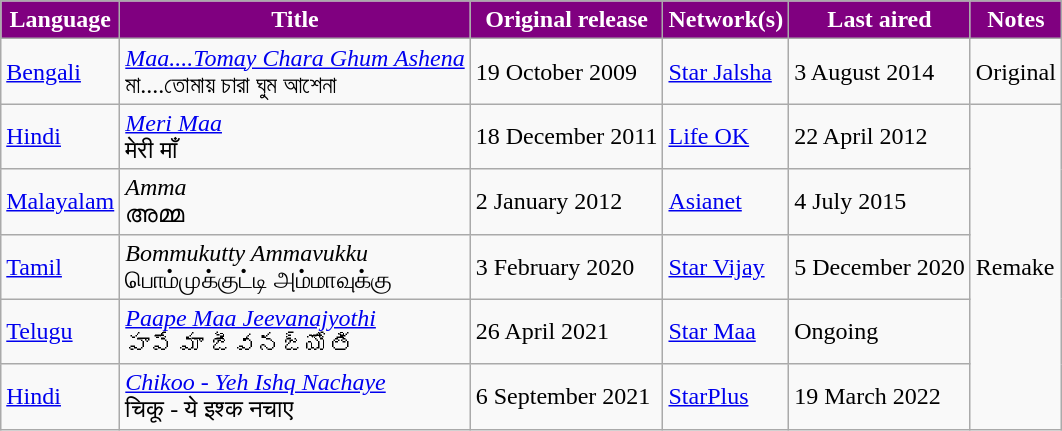<table class="wikitable" style="margin-right: 0;">
<tr style="color:white">
<th style="background:Purple; ">Language</th>
<th style="background:Purple; ">Title</th>
<th style="background:Purple; ">Original release</th>
<th style="background:Purple; ">Network(s)</th>
<th style="background:Purple; ">Last aired</th>
<th style="background:Purple; ">Notes</th>
</tr>
<tr>
<td><a href='#'>Bengali</a></td>
<td><em><a href='#'>Maa....Tomay Chara Ghum Ashena</a></em> <br> মা....তোমায় চারা ঘুম আশেনা</td>
<td>19 October 2009</td>
<td><a href='#'>Star Jalsha</a></td>
<td>3 August 2014</td>
<td>Original</td>
</tr>
<tr>
<td><a href='#'>Hindi</a></td>
<td><em><a href='#'>Meri Maa</a></em> <br> मेरी माँ</td>
<td>18 December 2011</td>
<td><a href='#'>Life OK</a></td>
<td>22 April 2012</td>
<td rowspan="5">Remake</td>
</tr>
<tr>
<td><a href='#'>Malayalam</a></td>
<td><em>Amma</em> <br> അമ്മ</td>
<td>2 January 2012</td>
<td><a href='#'>Asianet</a></td>
<td>4 July 2015</td>
</tr>
<tr>
<td><a href='#'>Tamil</a></td>
<td><em>Bommukutty Ammavukku</em> <br> பொம்முக்குட்டி அம்மாவுக்கு</td>
<td>3 February 2020</td>
<td><a href='#'>Star Vijay</a></td>
<td>5 December 2020</td>
</tr>
<tr>
<td><a href='#'>Telugu</a></td>
<td><em><a href='#'>Paape Maa Jeevanajyothi</a></em> <br> పాపే మా జీవనజ్యోతి</td>
<td>26 April 2021</td>
<td><a href='#'>Star Maa</a></td>
<td>Ongoing</td>
</tr>
<tr>
<td><a href='#'>Hindi</a></td>
<td><em><a href='#'>Chikoo - Yeh Ishq Nachaye</a></em> <br> चिकू - ये इश्क नचाए</td>
<td>6 September 2021</td>
<td><a href='#'>StarPlus</a></td>
<td>19 March 2022</td>
</tr>
</table>
